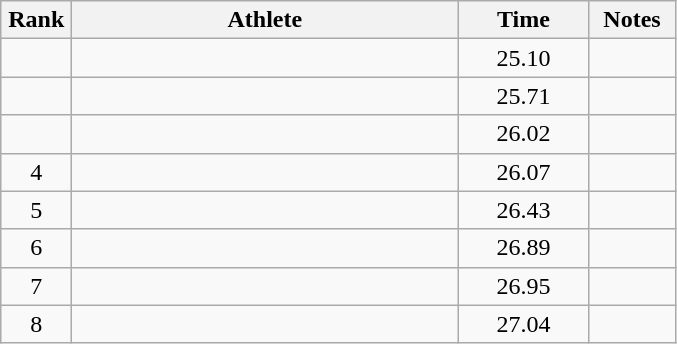<table class="wikitable" style="text-align:center">
<tr>
<th width=40>Rank</th>
<th width=250>Athlete</th>
<th width=80>Time</th>
<th width=50>Notes</th>
</tr>
<tr>
<td></td>
<td align=left></td>
<td>25.10</td>
<td></td>
</tr>
<tr>
<td></td>
<td align=left></td>
<td>25.71</td>
<td></td>
</tr>
<tr>
<td></td>
<td align=left></td>
<td>26.02</td>
<td></td>
</tr>
<tr>
<td>4</td>
<td align=left></td>
<td>26.07</td>
<td></td>
</tr>
<tr>
<td>5</td>
<td align=left></td>
<td>26.43</td>
<td></td>
</tr>
<tr>
<td>6</td>
<td align=left></td>
<td>26.89</td>
<td></td>
</tr>
<tr>
<td>7</td>
<td align=left></td>
<td>26.95</td>
<td></td>
</tr>
<tr>
<td>8</td>
<td align=left></td>
<td>27.04</td>
<td></td>
</tr>
</table>
